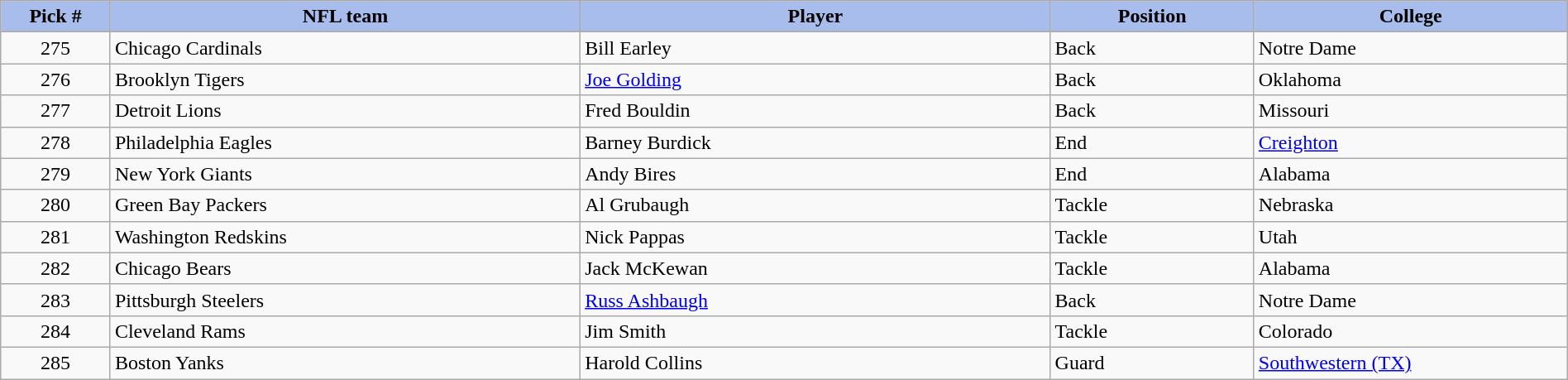<table class="wikitable sortable sortable" style="width: 100%">
<tr>
<th style="background:#A8BDEC;" width=7%>Pick #</th>
<th width=30% style="background:#A8BDEC;">NFL team</th>
<th width=30% style="background:#A8BDEC;">Player</th>
<th width=13% style="background:#A8BDEC;">Position</th>
<th style="background:#A8BDEC;">College</th>
</tr>
<tr>
<td align=center>275</td>
<td>Chicago Cardinals</td>
<td>Bill Earley</td>
<td>Back</td>
<td>Notre Dame</td>
</tr>
<tr>
<td align=center>276</td>
<td>Brooklyn Tigers</td>
<td><a href='#'>Joe Golding</a></td>
<td>Back</td>
<td>Oklahoma</td>
</tr>
<tr>
<td align=center>277</td>
<td>Detroit Lions</td>
<td>Fred Bouldin</td>
<td>Back</td>
<td>Missouri</td>
</tr>
<tr>
<td align=center>278</td>
<td>Philadelphia Eagles</td>
<td>Barney Burdick</td>
<td>End</td>
<td><a href='#'>Creighton</a></td>
</tr>
<tr>
<td align=center>279</td>
<td>New York Giants</td>
<td>Andy Bires</td>
<td>End</td>
<td>Alabama</td>
</tr>
<tr>
<td align=center>280</td>
<td>Green Bay Packers</td>
<td>Al Grubaugh</td>
<td>Tackle</td>
<td>Nebraska</td>
</tr>
<tr>
<td align=center>281</td>
<td>Washington Redskins</td>
<td>Nick Pappas</td>
<td>Tackle</td>
<td>Utah</td>
</tr>
<tr>
<td align=center>282</td>
<td>Chicago Bears</td>
<td>Jack McKewan</td>
<td>Tackle</td>
<td>Alabama</td>
</tr>
<tr>
<td align=center>283</td>
<td>Pittsburgh Steelers</td>
<td><a href='#'>Russ Ashbaugh</a></td>
<td>Back</td>
<td>Notre Dame</td>
</tr>
<tr>
<td align=center>284</td>
<td>Cleveland Rams</td>
<td>Jim Smith</td>
<td>Tackle</td>
<td>Colorado</td>
</tr>
<tr>
<td align=center>285</td>
<td>Boston Yanks</td>
<td>Harold Collins</td>
<td>Guard</td>
<td><a href='#'>Southwestern (TX)</a></td>
</tr>
</table>
